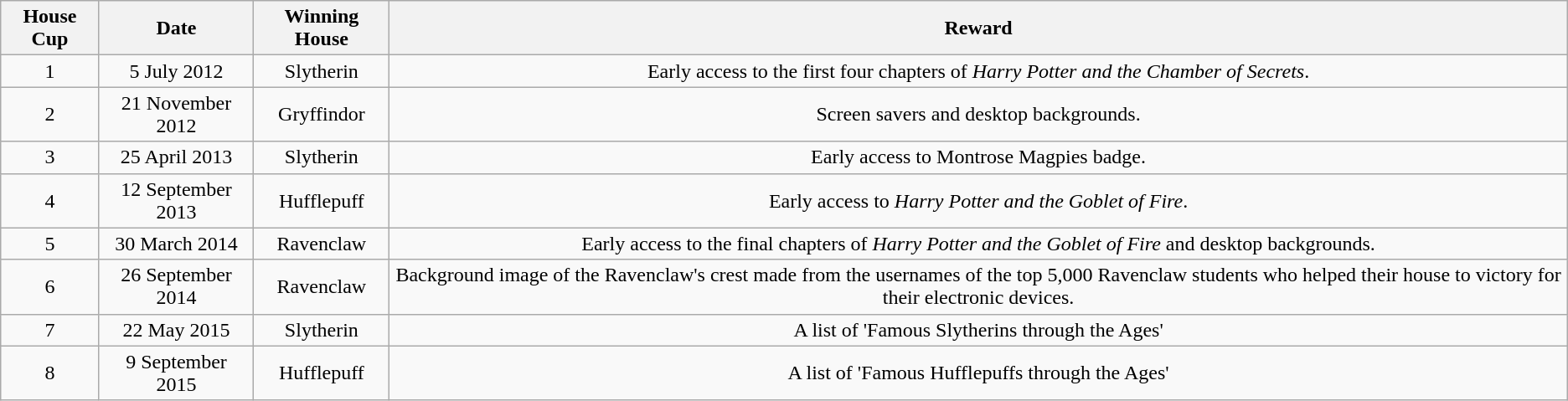<table class="wikitable sortable" style="text-align:center">
<tr>
<th>House Cup</th>
<th>Date</th>
<th>Winning House</th>
<th class="unsortable">Reward</th>
</tr>
<tr>
<td>1</td>
<td>5 July 2012</td>
<td>Slytherin</td>
<td>Early access to the first four chapters of <em>Harry Potter and the Chamber of Secrets</em>.</td>
</tr>
<tr>
<td>2</td>
<td>21 November 2012</td>
<td>Gryffindor</td>
<td>Screen savers and desktop backgrounds.</td>
</tr>
<tr>
<td>3</td>
<td>25 April 2013</td>
<td>Slytherin</td>
<td>Early access to Montrose Magpies badge.</td>
</tr>
<tr>
<td>4</td>
<td>12 September 2013</td>
<td>Hufflepuff</td>
<td>Early access to <em>Harry Potter and the Goblet of Fire</em>.</td>
</tr>
<tr>
<td>5</td>
<td>30 March 2014</td>
<td>Ravenclaw</td>
<td>Early access to the final chapters of <em>Harry Potter and the Goblet of Fire</em> and desktop backgrounds.</td>
</tr>
<tr>
<td>6</td>
<td>26 September 2014</td>
<td>Ravenclaw</td>
<td>Background image of the Ravenclaw's crest made from the usernames of the top 5,000 Ravenclaw students who helped their house to victory for their electronic devices.</td>
</tr>
<tr>
<td>7</td>
<td>22 May 2015</td>
<td>Slytherin</td>
<td>A list of 'Famous Slytherins through the Ages'</td>
</tr>
<tr>
<td>8</td>
<td>9 September 2015</td>
<td>Hufflepuff</td>
<td>A list of 'Famous Hufflepuffs through the Ages'</td>
</tr>
</table>
